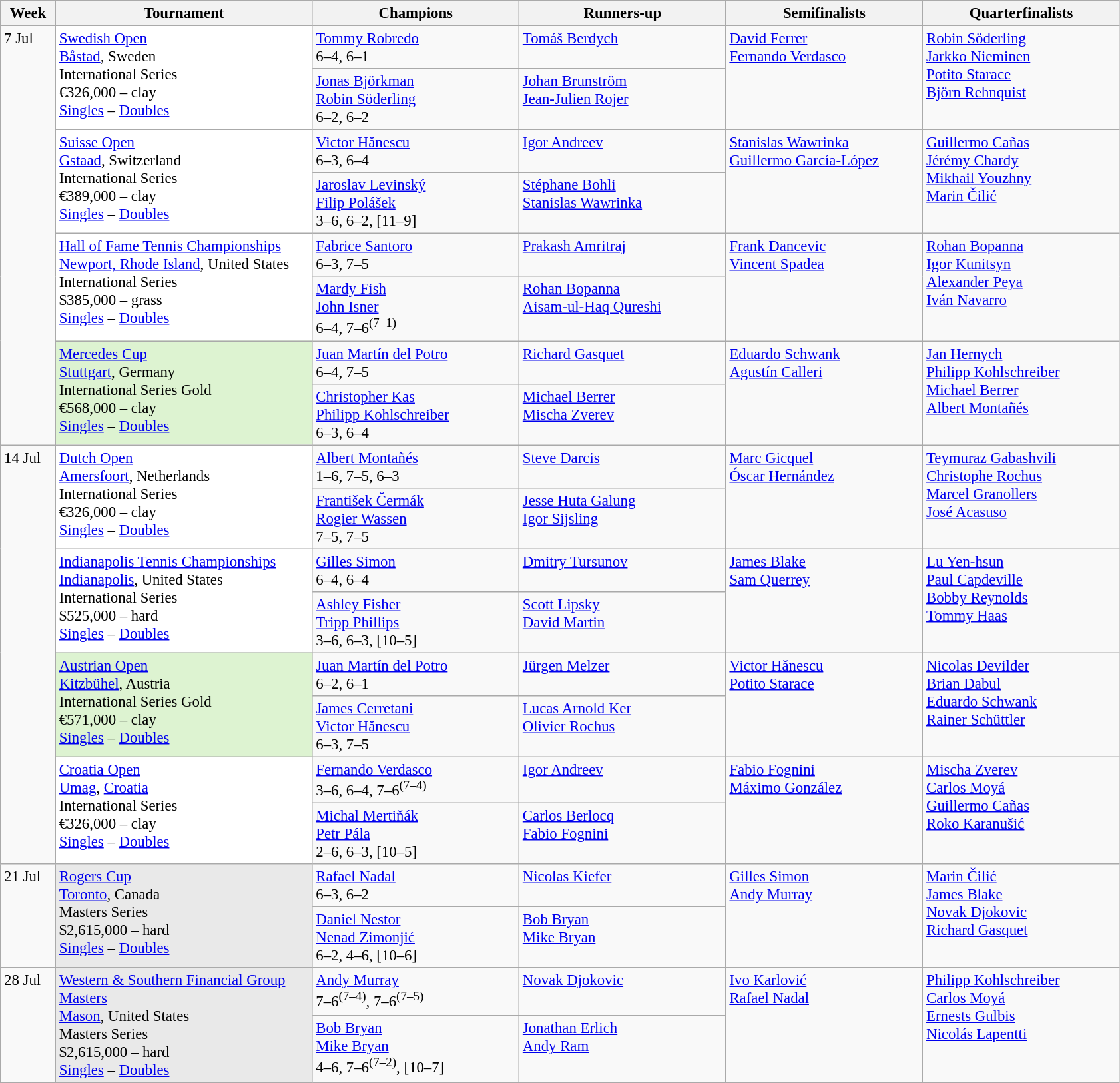<table class=wikitable style=font-size:95%>
<tr>
<th style="width:48px;">Week</th>
<th style="width:250px;">Tournament</th>
<th style="width:200px;">Champions</th>
<th style="width:200px;">Runners-up</th>
<th style="width:190px;">Semifinalists</th>
<th style="width:190px;">Quarterfinalists</th>
</tr>
<tr valign=top>
<td rowspan=8>7 Jul</td>
<td style="background:#FFF;" rowspan=2><a href='#'>Swedish Open</a><br> <a href='#'>Båstad</a>, Sweden<br>International Series<br>€326,000 – clay <br><a href='#'>Singles</a> – <a href='#'>Doubles</a></td>
<td> <a href='#'>Tommy Robredo</a><br>6–4, 6–1</td>
<td> <a href='#'>Tomáš Berdych</a></td>
<td rowspan=2> <a href='#'>David Ferrer</a>  <br>   <a href='#'>Fernando Verdasco</a></td>
<td rowspan=2> <a href='#'>Robin Söderling</a><br>  <a href='#'>Jarkko Nieminen</a><br> <a href='#'>Potito Starace</a><br> <a href='#'>Björn Rehnquist</a></td>
</tr>
<tr valign=top>
<td> <a href='#'>Jonas Björkman</a> <br>  <a href='#'>Robin Söderling</a><br>6–2, 6–2</td>
<td> <a href='#'>Johan Brunström</a> <br>  <a href='#'>Jean-Julien Rojer</a></td>
</tr>
<tr valign=top>
<td style="background:#FFF;" rowspan=2><a href='#'>Suisse Open</a><br> <a href='#'>Gstaad</a>, Switzerland<br>International Series<br>€389,000 – clay <br><a href='#'>Singles</a> – <a href='#'>Doubles</a></td>
<td> <a href='#'>Victor Hănescu</a> <br> 6–3, 6–4</td>
<td> <a href='#'>Igor Andreev</a></td>
<td rowspan=2> <a href='#'>Stanislas Wawrinka</a><br> <a href='#'>Guillermo García-López</a></td>
<td rowspan=2> <a href='#'>Guillermo Cañas</a><br>  <a href='#'>Jérémy Chardy</a><br> <a href='#'>Mikhail Youzhny</a><br> <a href='#'>Marin Čilić</a></td>
</tr>
<tr valign=top>
<td> <a href='#'>Jaroslav Levinský</a> <br>  <a href='#'>Filip Polášek</a><br> 3–6, 6–2, [11–9]</td>
<td> <a href='#'>Stéphane Bohli</a> <br>  <a href='#'>Stanislas Wawrinka</a></td>
</tr>
<tr valign=top>
<td style="background:#FFF;" rowspan=2><a href='#'>Hall of Fame Tennis Championships</a><br> <a href='#'>Newport, Rhode Island</a>, United States<br>International Series<br>$385,000 – grass <br><a href='#'>Singles</a> – <a href='#'>Doubles</a></td>
<td> <a href='#'>Fabrice Santoro</a><br>6–3, 7–5</td>
<td> <a href='#'>Prakash Amritraj</a></td>
<td rowspan=2> <a href='#'>Frank Dancevic</a><br> <a href='#'>Vincent Spadea</a></td>
<td rowspan=2> <a href='#'>Rohan Bopanna</a><br>  <a href='#'>Igor Kunitsyn</a><br> <a href='#'>Alexander Peya</a>  <br> <a href='#'>Iván Navarro</a></td>
</tr>
<tr valign=top>
<td> <a href='#'>Mardy Fish</a> <br>  <a href='#'>John Isner</a><br>6–4, 7–6<sup>(7–1)</sup></td>
<td> <a href='#'>Rohan Bopanna</a> <br>  <a href='#'>Aisam-ul-Haq Qureshi</a></td>
</tr>
<tr valign=top>
<td style="background:#DDF3D1;" rowspan=2><a href='#'>Mercedes Cup</a><br> <a href='#'>Stuttgart</a>, Germany<br>International Series Gold<br>€568,000 – clay <br><a href='#'>Singles</a> – <a href='#'>Doubles</a></td>
<td> <a href='#'>Juan Martín del Potro</a><br>6–4, 7–5</td>
<td> <a href='#'>Richard Gasquet</a></td>
<td rowspan=2> <a href='#'>Eduardo Schwank</a><br> <a href='#'>Agustín Calleri</a></td>
<td rowspan=2> <a href='#'>Jan Hernych</a> <br>  <a href='#'>Philipp Kohlschreiber</a><br>  <a href='#'>Michael Berrer</a><br> <a href='#'>Albert Montañés</a></td>
</tr>
<tr valign=top>
<td> <a href='#'>Christopher Kas</a> <br>  <a href='#'>Philipp Kohlschreiber</a><br>6–3, 6–4</td>
<td> <a href='#'>Michael Berrer</a> <br>  <a href='#'>Mischa Zverev</a></td>
</tr>
<tr valign=top>
<td rowspan=8>14 Jul</td>
<td style="background:#FFF;" rowspan=2><a href='#'>Dutch Open</a><br> <a href='#'>Amersfoort</a>, Netherlands<br>International Series<br>€326,000 – clay <br><a href='#'>Singles</a> – <a href='#'>Doubles</a></td>
<td> <a href='#'>Albert Montañés</a> <br>1–6, 7–5, 6–3</td>
<td> <a href='#'>Steve Darcis</a></td>
<td rowspan=2> <a href='#'>Marc Gicquel</a>  <br> <a href='#'>Óscar Hernández</a></td>
<td rowspan=2> <a href='#'>Teymuraz Gabashvili</a><br> <a href='#'>Christophe Rochus</a><br> <a href='#'>Marcel Granollers</a><br> <a href='#'>José Acasuso</a></td>
</tr>
<tr valign=top>
<td> <a href='#'>František Čermák</a> <br>  <a href='#'>Rogier Wassen</a> <br>7–5, 7–5</td>
<td> <a href='#'>Jesse Huta Galung</a> <br>  <a href='#'>Igor Sijsling</a></td>
</tr>
<tr valign=top>
<td style="background:#FFF;" rowspan=2><a href='#'>Indianapolis Tennis Championships</a><br> <a href='#'>Indianapolis</a>, United States<br>International Series<br>$525,000 – hard <br><a href='#'>Singles</a> – <a href='#'>Doubles</a></td>
<td> <a href='#'>Gilles Simon</a> <br>6–4, 6–4</td>
<td> <a href='#'>Dmitry Tursunov</a></td>
<td rowspan=2> <a href='#'>James Blake</a> <br> <a href='#'>Sam Querrey</a></td>
<td rowspan=2> <a href='#'>Lu Yen-hsun</a><br> <a href='#'>Paul Capdeville</a><br> <a href='#'>Bobby Reynolds</a><br> <a href='#'>Tommy Haas</a></td>
</tr>
<tr valign=top>
<td> <a href='#'>Ashley Fisher</a> <br>  <a href='#'>Tripp Phillips</a><br>3–6, 6–3, [10–5]</td>
<td> <a href='#'>Scott Lipsky</a> <br>  <a href='#'>David Martin</a></td>
</tr>
<tr valign=top>
<td style="background:#DDF3D1;" rowspan=2><a href='#'>Austrian Open</a><br> <a href='#'>Kitzbühel</a>, Austria<br>International Series Gold<br>€571,000 – clay <br><a href='#'>Singles</a> – <a href='#'>Doubles</a></td>
<td> <a href='#'>Juan Martín del Potro</a> <br>6–2, 6–1</td>
<td> <a href='#'>Jürgen Melzer</a></td>
<td rowspan=2> <a href='#'>Victor Hănescu</a><br> <a href='#'>Potito Starace</a></td>
<td rowspan=2> <a href='#'>Nicolas Devilder</a><br> <a href='#'>Brian Dabul</a><br> <a href='#'>Eduardo Schwank</a> <br> <a href='#'>Rainer Schüttler</a></td>
</tr>
<tr valign=top>
<td> <a href='#'>James Cerretani</a> <br>  <a href='#'>Victor Hănescu</a> <br>6–3, 7–5</td>
<td> <a href='#'>Lucas Arnold Ker</a> <br>  <a href='#'>Olivier Rochus</a></td>
</tr>
<tr valign=top>
<td style="background:#FFF;" rowspan=2><a href='#'>Croatia Open</a><br> <a href='#'>Umag</a>, <a href='#'>Croatia</a><br>International Series<br>€326,000 – clay <br><a href='#'>Singles</a> – <a href='#'>Doubles</a></td>
<td> <a href='#'>Fernando Verdasco</a><br>3–6, 6–4, 7–6<sup>(7–4)</sup></td>
<td> <a href='#'>Igor Andreev</a></td>
<td rowspan=2> <a href='#'>Fabio Fognini</a><br>  <a href='#'>Máximo González</a></td>
<td rowspan=2> <a href='#'>Mischa Zverev</a><br> <a href='#'>Carlos Moyá</a> <br> <a href='#'>Guillermo Cañas</a>  <br> <a href='#'>Roko Karanušić</a></td>
</tr>
<tr valign=top>
<td> <a href='#'>Michal Mertiňák</a> <br>  <a href='#'>Petr Pála</a> <br> 2–6, 6–3, [10–5]</td>
<td> <a href='#'>Carlos Berlocq</a> <br>  <a href='#'>Fabio Fognini</a></td>
</tr>
<tr valign=top>
<td rowspan=2>21 Jul</td>
<td style="background:#E9E9E9;" rowspan=2><a href='#'>Rogers Cup</a><br> <a href='#'>Toronto</a>, Canada<br>Masters Series<br>$2,615,000 – hard <br><a href='#'>Singles</a> – <a href='#'>Doubles</a></td>
<td> <a href='#'>Rafael Nadal</a> <br>6–3, 6–2</td>
<td> <a href='#'>Nicolas Kiefer</a></td>
<td rowspan=2> <a href='#'>Gilles Simon</a><br> <a href='#'>Andy Murray</a></td>
<td rowspan=2> <a href='#'>Marin Čilić</a> <br>  <a href='#'>James Blake</a><br>  <a href='#'>Novak Djokovic</a><br> <a href='#'>Richard Gasquet</a></td>
</tr>
<tr valign=top>
<td> <a href='#'>Daniel Nestor</a> <br>  <a href='#'>Nenad Zimonjić</a> <br> 6–2, 4–6, [10–6]</td>
<td> <a href='#'>Bob Bryan</a> <br>  <a href='#'>Mike Bryan</a></td>
</tr>
<tr valign=top>
<td rowspan=2>28 Jul</td>
<td style="background:#E9E9E9;" rowspan=2><a href='#'>Western & Southern Financial Group Masters</a><br> <a href='#'>Mason</a>, United States<br>Masters Series<br>$2,615,000 – hard <br><a href='#'>Singles</a> – <a href='#'>Doubles</a></td>
<td> <a href='#'>Andy Murray</a> <br>7–6<sup>(7–4)</sup>, 7–6<sup>(7–5)</sup></td>
<td> <a href='#'>Novak Djokovic</a></td>
<td rowspan=2> <a href='#'>Ivo Karlović</a><br> <a href='#'>Rafael Nadal</a></td>
<td rowspan=2> <a href='#'>Philipp Kohlschreiber</a><br> <a href='#'>Carlos Moyá</a> <br> <a href='#'>Ernests Gulbis</a><br> <a href='#'>Nicolás Lapentti</a></td>
</tr>
<tr valign=top>
<td> <a href='#'>Bob Bryan</a> <br>  <a href='#'>Mike Bryan</a> <br>4–6, 7–6<sup>(7–2)</sup>, [10–7]</td>
<td> <a href='#'>Jonathan Erlich</a> <br>  <a href='#'>Andy Ram</a></td>
</tr>
</table>
